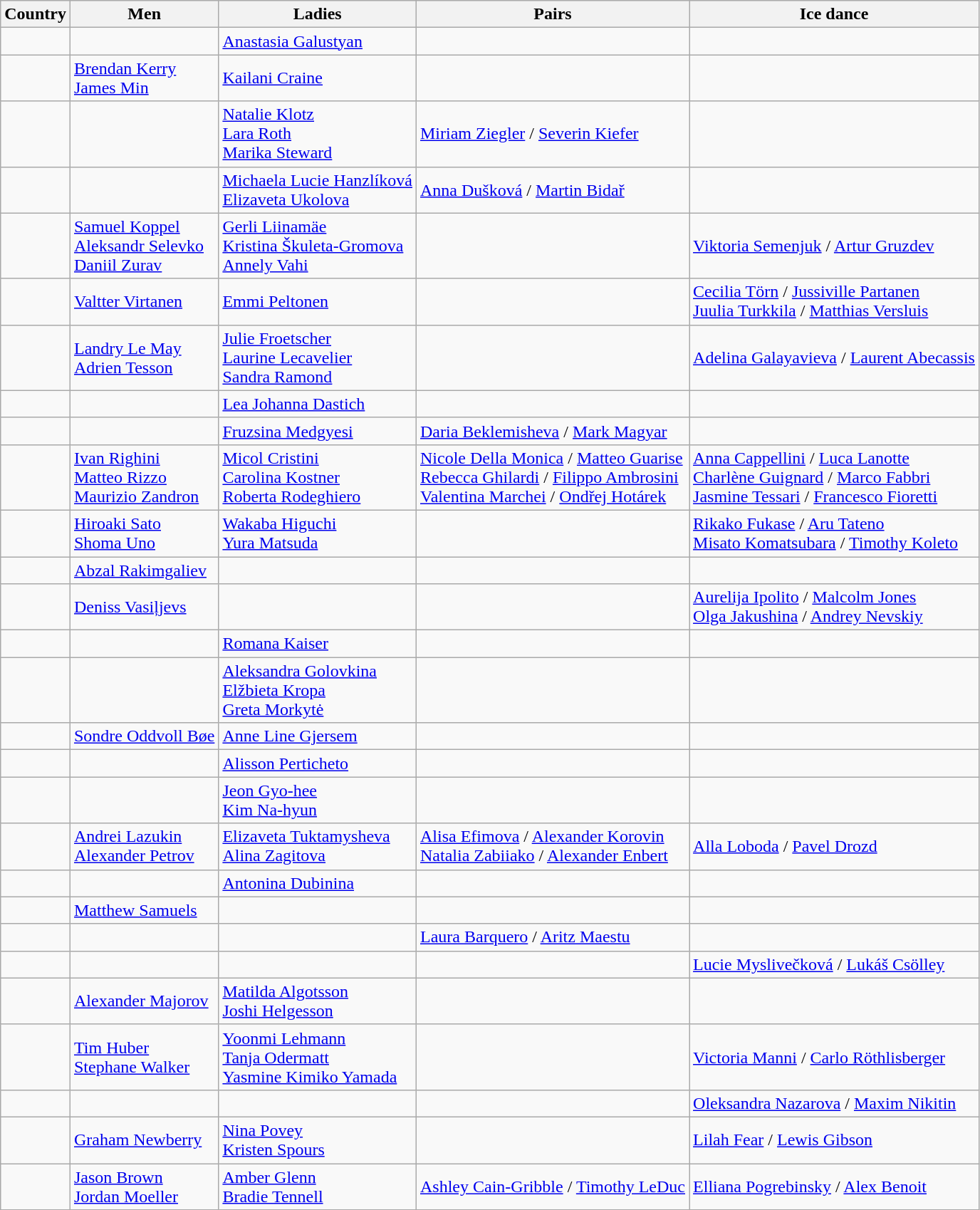<table class="wikitable">
<tr>
<th>Country</th>
<th>Men</th>
<th>Ladies</th>
<th>Pairs</th>
<th>Ice dance</th>
</tr>
<tr>
<td></td>
<td></td>
<td><a href='#'>Anastasia Galustyan</a></td>
<td></td>
<td></td>
</tr>
<tr>
<td></td>
<td><a href='#'>Brendan Kerry</a> <br> <a href='#'>James Min</a></td>
<td><a href='#'>Kailani Craine</a></td>
<td></td>
<td></td>
</tr>
<tr>
<td></td>
<td></td>
<td><a href='#'>Natalie Klotz</a> <br> <a href='#'>Lara Roth</a> <br> <a href='#'>Marika Steward</a></td>
<td><a href='#'>Miriam Ziegler</a> / <a href='#'>Severin Kiefer</a></td>
<td></td>
</tr>
<tr>
<td></td>
<td></td>
<td><a href='#'>Michaela Lucie Hanzlíková</a> <br> <a href='#'>Elizaveta Ukolova</a></td>
<td><a href='#'>Anna Dušková</a> / <a href='#'>Martin Bidař</a></td>
<td></td>
</tr>
<tr>
<td></td>
<td><a href='#'>Samuel Koppel</a> <br> <a href='#'>Aleksandr Selevko</a> <br> <a href='#'>Daniil Zurav</a></td>
<td><a href='#'>Gerli Liinamäe</a> <br> <a href='#'>Kristina Škuleta-Gromova</a> <br> <a href='#'>Annely Vahi</a></td>
<td></td>
<td><a href='#'>Viktoria Semenjuk</a> / <a href='#'>Artur Gruzdev</a></td>
</tr>
<tr>
<td></td>
<td><a href='#'>Valtter Virtanen</a></td>
<td><a href='#'>Emmi Peltonen</a></td>
<td></td>
<td><a href='#'>Cecilia Törn</a> / <a href='#'>Jussiville Partanen</a> <br> <a href='#'>Juulia Turkkila</a> / <a href='#'>Matthias Versluis</a></td>
</tr>
<tr>
<td></td>
<td><a href='#'>Landry Le May</a> <br> <a href='#'>Adrien Tesson</a></td>
<td><a href='#'>Julie Froetscher</a> <br> <a href='#'>Laurine Lecavelier</a> <br> <a href='#'>Sandra Ramond</a></td>
<td></td>
<td><a href='#'>Adelina Galayavieva</a> / <a href='#'>Laurent Abecassis</a></td>
</tr>
<tr>
<td></td>
<td></td>
<td><a href='#'>Lea Johanna Dastich</a></td>
<td></td>
<td></td>
</tr>
<tr>
<td></td>
<td></td>
<td><a href='#'>Fruzsina Medgyesi</a></td>
<td><a href='#'>Daria Beklemisheva</a> / <a href='#'>Mark Magyar</a></td>
<td></td>
</tr>
<tr>
<td></td>
<td><a href='#'>Ivan Righini</a> <br> <a href='#'>Matteo Rizzo</a> <br> <a href='#'>Maurizio Zandron</a></td>
<td><a href='#'>Micol Cristini</a> <br> <a href='#'>Carolina Kostner</a> <br> <a href='#'>Roberta Rodeghiero</a></td>
<td><a href='#'>Nicole Della Monica</a> / <a href='#'>Matteo Guarise</a> <br> <a href='#'>Rebecca Ghilardi</a> / <a href='#'>Filippo Ambrosini</a> <br> <a href='#'>Valentina Marchei</a> / <a href='#'>Ondřej Hotárek</a></td>
<td><a href='#'>Anna Cappellini</a> / <a href='#'>Luca Lanotte</a> <br> <a href='#'>Charlène Guignard</a> / <a href='#'>Marco Fabbri</a> <br> <a href='#'>Jasmine Tessari</a> / <a href='#'>Francesco Fioretti</a></td>
</tr>
<tr>
<td></td>
<td><a href='#'>Hiroaki Sato</a> <br> <a href='#'>Shoma Uno</a></td>
<td><a href='#'>Wakaba Higuchi</a> <br> <a href='#'>Yura Matsuda</a></td>
<td></td>
<td><a href='#'>Rikako Fukase</a> / <a href='#'>Aru Tateno</a> <br> <a href='#'>Misato Komatsubara</a> / <a href='#'>Timothy Koleto</a></td>
</tr>
<tr>
<td></td>
<td><a href='#'>Abzal Rakimgaliev</a></td>
<td></td>
<td></td>
<td></td>
</tr>
<tr>
<td></td>
<td><a href='#'>Deniss Vasiļjevs</a></td>
<td></td>
<td></td>
<td><a href='#'>Aurelija Ipolito</a> / <a href='#'>Malcolm Jones</a> <br> <a href='#'>Olga Jakushina</a> / <a href='#'>Andrey Nevskiy</a></td>
</tr>
<tr>
<td></td>
<td></td>
<td><a href='#'>Romana Kaiser</a></td>
<td></td>
<td></td>
</tr>
<tr>
<td></td>
<td></td>
<td><a href='#'>Aleksandra Golovkina</a> <br> <a href='#'>Elžbieta Kropa</a> <br> <a href='#'>Greta Morkytė</a></td>
<td></td>
<td></td>
</tr>
<tr>
<td></td>
<td><a href='#'>Sondre Oddvoll Bøe</a></td>
<td><a href='#'>Anne Line Gjersem</a></td>
<td></td>
<td></td>
</tr>
<tr>
<td></td>
<td></td>
<td><a href='#'>Alisson Perticheto</a></td>
<td></td>
<td></td>
</tr>
<tr>
<td></td>
<td></td>
<td><a href='#'>Jeon Gyo-hee</a> <br> <a href='#'>Kim Na-hyun</a></td>
<td></td>
<td></td>
</tr>
<tr>
<td></td>
<td><a href='#'>Andrei Lazukin</a> <br> <a href='#'>Alexander Petrov</a></td>
<td><a href='#'>Elizaveta Tuktamysheva</a> <br> <a href='#'>Alina Zagitova</a></td>
<td><a href='#'>Alisa Efimova</a> / <a href='#'>Alexander Korovin</a> <br> <a href='#'>Natalia Zabiiako</a> / <a href='#'>Alexander Enbert</a></td>
<td><a href='#'>Alla Loboda</a> / <a href='#'>Pavel Drozd</a></td>
</tr>
<tr>
<td></td>
<td></td>
<td><a href='#'>Antonina Dubinina</a></td>
<td></td>
<td></td>
</tr>
<tr>
<td></td>
<td><a href='#'>Matthew Samuels</a></td>
<td></td>
<td></td>
<td></td>
</tr>
<tr>
<td></td>
<td></td>
<td></td>
<td><a href='#'>Laura Barquero</a> / <a href='#'>Aritz Maestu</a></td>
<td></td>
</tr>
<tr>
<td></td>
<td></td>
<td></td>
<td></td>
<td><a href='#'>Lucie Myslivečková</a> / <a href='#'>Lukáš Csölley</a></td>
</tr>
<tr>
<td></td>
<td><a href='#'>Alexander Majorov</a></td>
<td><a href='#'>Matilda Algotsson</a> <br> <a href='#'>Joshi Helgesson</a></td>
<td></td>
<td></td>
</tr>
<tr>
<td></td>
<td><a href='#'>Tim Huber</a> <br> <a href='#'>Stephane Walker</a></td>
<td><a href='#'>Yoonmi Lehmann</a> <br> <a href='#'>Tanja Odermatt</a> <br> <a href='#'>Yasmine Kimiko Yamada</a></td>
<td></td>
<td><a href='#'>Victoria Manni</a> / <a href='#'>Carlo Röthlisberger</a></td>
</tr>
<tr>
<td></td>
<td></td>
<td></td>
<td></td>
<td><a href='#'>Oleksandra Nazarova</a> / <a href='#'>Maxim Nikitin</a></td>
</tr>
<tr>
<td></td>
<td><a href='#'>Graham Newberry</a></td>
<td><a href='#'>Nina Povey</a> <br> <a href='#'>Kristen Spours</a></td>
<td></td>
<td><a href='#'>Lilah Fear</a> / <a href='#'>Lewis Gibson</a></td>
</tr>
<tr>
<td></td>
<td><a href='#'>Jason Brown</a> <br> <a href='#'>Jordan Moeller</a></td>
<td><a href='#'>Amber Glenn</a> <br> <a href='#'>Bradie Tennell</a></td>
<td><a href='#'>Ashley Cain-Gribble</a> / <a href='#'>Timothy LeDuc</a></td>
<td><a href='#'>Elliana Pogrebinsky</a> / <a href='#'>Alex Benoit</a></td>
</tr>
</table>
